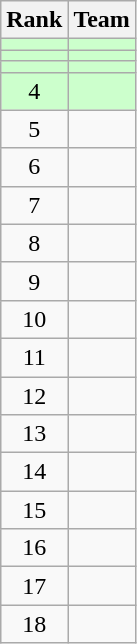<table class=wikitable style="text-align:center;">
<tr>
<th>Rank</th>
<th>Team</th>
</tr>
<tr bgcolor=#ccffcc>
<td></td>
<td align=left></td>
</tr>
<tr bgcolor=#ccffcc>
<td></td>
<td align=left></td>
</tr>
<tr bgcolor=#ccffcc>
<td></td>
<td align=left></td>
</tr>
<tr bgcolor=#ccffcc>
<td>4</td>
<td align=left></td>
</tr>
<tr>
<td>5</td>
<td align=left></td>
</tr>
<tr>
<td>6</td>
<td align=left></td>
</tr>
<tr>
<td>7</td>
<td align=left></td>
</tr>
<tr>
<td>8</td>
<td align=left></td>
</tr>
<tr>
<td>9</td>
<td align=left></td>
</tr>
<tr>
<td>10</td>
<td align=left></td>
</tr>
<tr>
<td>11</td>
<td align=left></td>
</tr>
<tr>
<td>12</td>
<td align=left></td>
</tr>
<tr>
<td>13</td>
<td align=left></td>
</tr>
<tr>
<td>14</td>
<td align=left></td>
</tr>
<tr>
<td>15</td>
<td align=left></td>
</tr>
<tr>
<td>16</td>
<td align=left></td>
</tr>
<tr>
<td>17</td>
<td align=left></td>
</tr>
<tr>
<td>18</td>
<td align=left></td>
</tr>
</table>
